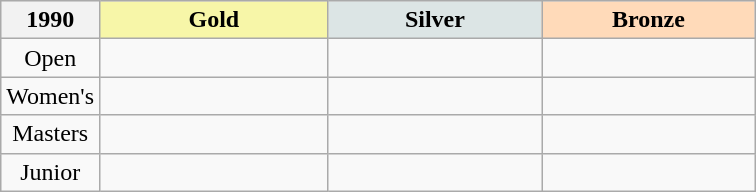<table class="wikitable sortable">
<tr bgcolor="#efefef" align="left">
<th Year>1990</th>
<th width=145 style="background-color: #F7F6A8;"> Gold</th>
<th width=135 style="background-color: #DCE5E5;"> Silver</th>
<th width=135 style="background-color: #FFDAB9;"> Bronze</th>
</tr>
<tr>
<td align="center">Open</td>
<td></td>
<td></td>
<td></td>
</tr>
<tr>
<td align="center">Women's</td>
<td></td>
<td></td>
<td></td>
</tr>
<tr>
<td align="center">Masters</td>
<td></td>
<td></td>
<td></td>
</tr>
<tr>
<td align="center">Junior</td>
<td></td>
<td></td>
<td></td>
</tr>
</table>
